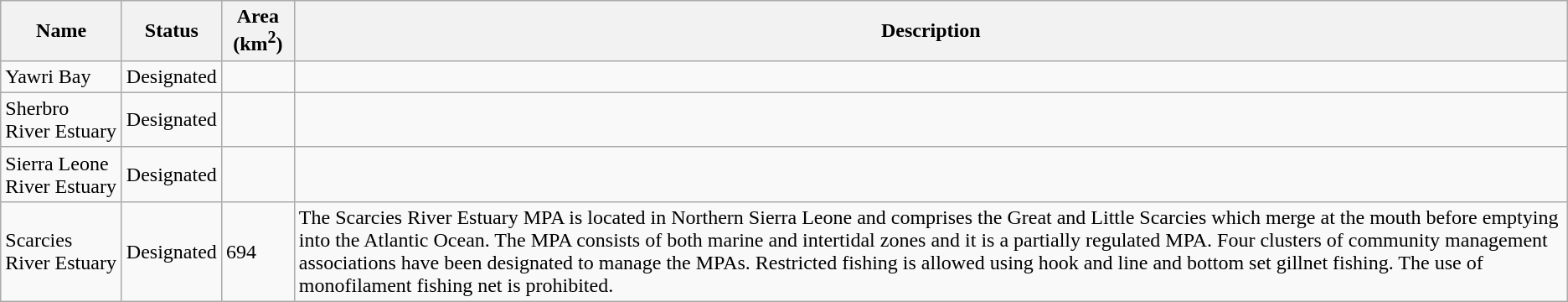<table class="wikitable">
<tr>
<th>Name</th>
<th>Status</th>
<th>Area (km<sup>2</sup>)</th>
<th>Description</th>
</tr>
<tr>
<td>Yawri Bay</td>
<td>Designated</td>
<td></td>
<td></td>
</tr>
<tr>
<td>Sherbro River Estuary</td>
<td>Designated</td>
<td></td>
<td></td>
</tr>
<tr>
<td>Sierra Leone River Estuary</td>
<td>Designated</td>
<td></td>
<td></td>
</tr>
<tr>
<td>Scarcies River Estuary</td>
<td>Designated</td>
<td>694</td>
<td>The Scarcies River Estuary MPA is located in Northern Sierra Leone and comprises the Great and Little Scarcies which merge at the mouth before emptying into the Atlantic Ocean. The MPA consists of both marine and intertidal zones and it is a partially regulated MPA. Four clusters of community management associations have been designated to manage the MPAs. Restricted fishing is allowed using hook and line and bottom set gillnet fishing. The use of monofilament fishing net is prohibited.</td>
</tr>
</table>
